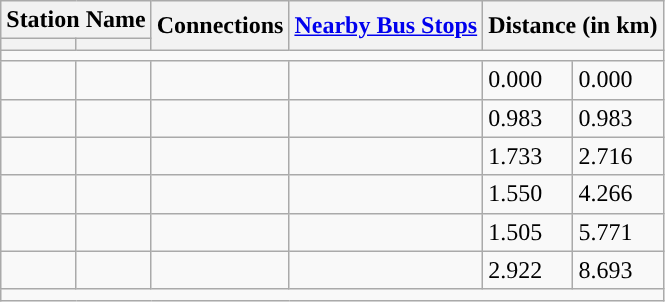<table class="wikitable">
<tr>
<th colspan="2">Station Name</th>
<th rowspan="2">Connections</th>
<th rowspan="2"><a href='#'>Nearby Bus Stops</a></th>
<th colspan="2" rowspan="2">Distance (in km)</th>
</tr>
<tr>
<th></th>
<th></th>
</tr>
<tr style="background:#">
<td colspan="8"></td>
</tr>
<tr>
<td></td>
<td></td>
<td></td>
<td></td>
<td>0.000</td>
<td>0.000</td>
</tr>
<tr>
<td></td>
<td></td>
<td></td>
<td></td>
<td>0.983</td>
<td>0.983</td>
</tr>
<tr>
<td></td>
<td></td>
<td></td>
<td></td>
<td>1.733</td>
<td>2.716</td>
</tr>
<tr>
<td></td>
<td></td>
<td></td>
<td></td>
<td>1.550</td>
<td>4.266</td>
</tr>
<tr>
<td></td>
<td></td>
<td></td>
<td></td>
<td>1.505</td>
<td>5.771</td>
</tr>
<tr>
<td></td>
<td></td>
<td></td>
<td></td>
<td>2.922</td>
<td>8.693</td>
</tr>
<tr style="background:#">
<td colspan="8"></td>
</tr>
</table>
